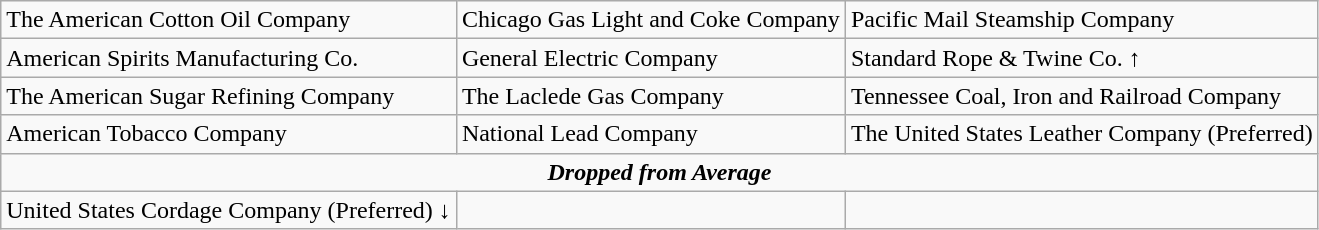<table class="wikitable" border="1">
<tr>
<td>The American Cotton Oil Company</td>
<td>Chicago Gas Light and Coke Company</td>
<td>Pacific Mail Steamship Company</td>
</tr>
<tr>
<td>American Spirits Manufacturing Co.</td>
<td>General Electric Company</td>
<td>Standard Rope & Twine Co. ↑</td>
</tr>
<tr>
<td>The American Sugar Refining Company</td>
<td>The Laclede Gas Company</td>
<td>Tennessee Coal, Iron and Railroad Company</td>
</tr>
<tr>
<td>American Tobacco Company</td>
<td>National Lead Company</td>
<td>The United States Leather Company (Preferred)</td>
</tr>
<tr>
<td colspan="3" align="center"><strong><em>Dropped from Average</em></strong></td>
</tr>
<tr>
<td>United States Cordage Company (Preferred) ↓</td>
<td></td>
<td></td>
</tr>
</table>
